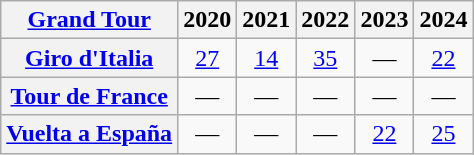<table class="wikitable plainrowheaders">
<tr>
<th scope="col"><a href='#'>Grand Tour</a></th>
<th scope="col">2020</th>
<th scope="col">2021</th>
<th scope="col">2022</th>
<th scope="col">2023</th>
<th scope="col">2024</th>
</tr>
<tr style="text-align:center;">
<th scope="row"> <a href='#'>Giro d'Italia</a></th>
<td><a href='#'>27</a></td>
<td><a href='#'>14</a></td>
<td><a href='#'>35</a></td>
<td>—</td>
<td><a href='#'>22</a></td>
</tr>
<tr style="text-align:center;">
<th scope="row"> <a href='#'>Tour de France</a></th>
<td>—</td>
<td>—</td>
<td>—</td>
<td>—</td>
<td>—</td>
</tr>
<tr style="text-align:center;">
<th scope="row"> <a href='#'>Vuelta a España</a></th>
<td>—</td>
<td>—</td>
<td>—</td>
<td><a href='#'>22</a></td>
<td><a href='#'>25</a></td>
</tr>
</table>
